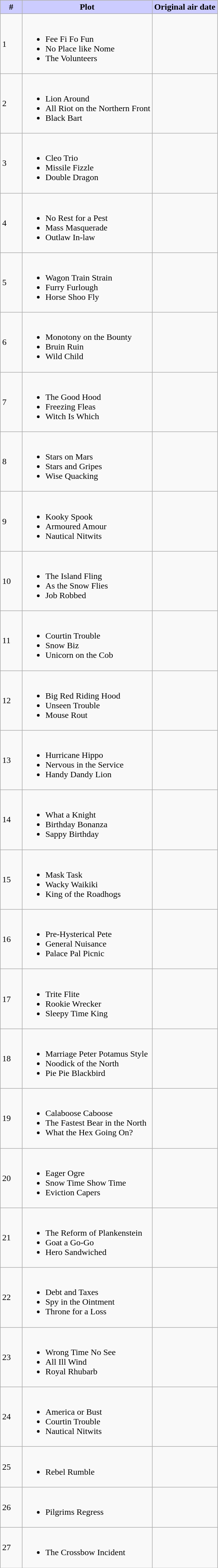<table class="wikitable">
<tr>
<th style="background-color: #CCCCFF" width=10%>#</th>
<th style="background-color: #CCCCFF">Plot</th>
<th style="background-color: #CCCCFF">Original air date</th>
</tr>
<tr>
<td>1</td>
<td><br><ul><li>Fee Fi Fo Fun</li><li>No Place like Nome</li><li>The Volunteers</li></ul></td>
<td></td>
</tr>
<tr>
<td>2</td>
<td><br><ul><li>Lion Around</li><li>All Riot on the Northern Front</li><li>Black Bart</li></ul></td>
<td></td>
</tr>
<tr>
<td>3</td>
<td><br><ul><li>Cleo Trio</li><li>Missile Fizzle</li><li>Double Dragon</li></ul></td>
<td></td>
</tr>
<tr>
<td>4</td>
<td><br><ul><li>No Rest for a Pest</li><li>Mass Masquerade</li><li>Outlaw In-law</li></ul></td>
<td></td>
</tr>
<tr>
<td>5</td>
<td><br><ul><li>Wagon Train Strain</li><li>Furry Furlough</li><li>Horse Shoo Fly</li></ul></td>
<td></td>
</tr>
<tr>
<td>6</td>
<td><br><ul><li>Monotony on the Bounty</li><li>Bruin Ruin</li><li>Wild Child</li></ul></td>
<td></td>
</tr>
<tr>
<td>7</td>
<td><br><ul><li>The Good Hood</li><li>Freezing Fleas</li><li>Witch Is Which</li></ul></td>
<td></td>
</tr>
<tr>
<td>8</td>
<td><br><ul><li>Stars on Mars</li><li>Stars and Gripes</li><li>Wise Quacking</li></ul></td>
<td></td>
</tr>
<tr>
<td>9</td>
<td><br><ul><li>Kooky Spook</li><li>Armoured Amour</li><li>Nautical Nitwits</li></ul></td>
<td></td>
</tr>
<tr>
<td>10</td>
<td><br><ul><li>The Island Fling</li><li>As the Snow Flies</li><li>Job Robbed</li></ul></td>
<td></td>
</tr>
<tr>
<td>11</td>
<td><br><ul><li>Courtin Trouble</li><li>Snow Biz</li><li>Unicorn on the Cob</li></ul></td>
<td></td>
</tr>
<tr>
<td>12</td>
<td><br><ul><li>Big Red Riding Hood</li><li>Unseen Trouble</li><li>Mouse Rout</li></ul></td>
<td></td>
</tr>
<tr>
<td>13</td>
<td><br><ul><li>Hurricane Hippo</li><li>Nervous in the Service</li><li>Handy Dandy Lion</li></ul></td>
<td></td>
</tr>
<tr>
<td>14</td>
<td><br><ul><li>What a Knight</li><li>Birthday Bonanza</li><li>Sappy Birthday</li></ul></td>
<td></td>
</tr>
<tr>
<td>15</td>
<td><br><ul><li>Mask Task</li><li>Wacky Waikiki</li><li>King of the Roadhogs</li></ul></td>
<td></td>
</tr>
<tr>
<td>16</td>
<td><br><ul><li>Pre-Hysterical Pete</li><li>General Nuisance</li><li>Palace Pal Picnic</li></ul></td>
<td></td>
</tr>
<tr>
<td>17</td>
<td><br><ul><li>Trite Flite</li><li>Rookie Wrecker</li><li>Sleepy Time King</li></ul></td>
<td></td>
</tr>
<tr>
<td>18</td>
<td><br><ul><li>Marriage Peter Potamus Style</li><li>Noodick of the North</li><li>Pie Pie Blackbird</li></ul></td>
<td></td>
</tr>
<tr>
<td>19</td>
<td><br><ul><li>Calaboose Caboose</li><li>The Fastest Bear in the North</li><li>What the Hex Going On?</li></ul></td>
<td></td>
</tr>
<tr>
<td>20</td>
<td><br><ul><li>Eager Ogre</li><li>Snow Time Show Time</li><li>Eviction Capers</li></ul></td>
<td></td>
</tr>
<tr>
<td>21</td>
<td><br><ul><li>The Reform of Plankenstein</li><li>Goat a Go-Go</li><li>Hero Sandwiched</li></ul></td>
<td></td>
</tr>
<tr>
<td>22</td>
<td><br><ul><li>Debt and Taxes</li><li>Spy in the Ointment</li><li>Throne for a Loss</li></ul></td>
<td></td>
</tr>
<tr>
<td>23</td>
<td><br><ul><li>Wrong Time No See</li><li>All Ill Wind</li><li>Royal Rhubarb</li></ul></td>
<td></td>
</tr>
<tr>
<td>24</td>
<td><br><ul><li>America or Bust</li><li>Courtin Trouble</li><li>Nautical Nitwits</li></ul></td>
<td></td>
</tr>
<tr>
<td>25</td>
<td><br><ul><li>Rebel Rumble</li></ul></td>
<td></td>
</tr>
<tr>
<td>26</td>
<td><br><ul><li>Pilgrims Regress</li></ul></td>
<td></td>
</tr>
<tr>
<td>27</td>
<td><br><ul><li>The Crossbow Incident</li></ul></td>
<td></td>
</tr>
</table>
